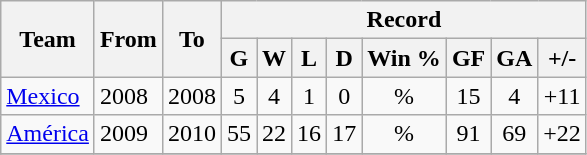<table class="wikitable" style="text-align: center">
<tr>
<th rowspan="2">Team</th>
<th rowspan="2">From</th>
<th rowspan="2">To</th>
<th colspan="8">Record</th>
</tr>
<tr>
<th>G</th>
<th>W</th>
<th>L</th>
<th>D</th>
<th>Win %</th>
<th>GF</th>
<th>GA</th>
<th>+/-</th>
</tr>
<tr>
<td align=left><a href='#'>Mexico</a></td>
<td align=left>2008</td>
<td align=left>2008</td>
<td>5</td>
<td>4</td>
<td>1</td>
<td>0</td>
<td>%</td>
<td>15</td>
<td>4</td>
<td>+11</td>
</tr>
<tr>
<td align=left><a href='#'>América</a></td>
<td align=left>2009</td>
<td align=left>2010</td>
<td>55</td>
<td>22</td>
<td>16</td>
<td>17</td>
<td>%</td>
<td>91</td>
<td>69</td>
<td>+22</td>
</tr>
<tr>
</tr>
</table>
